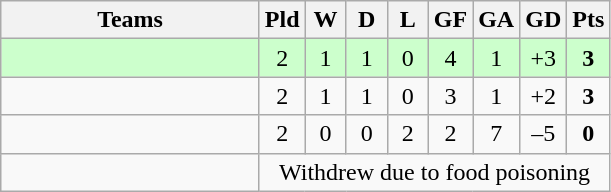<table class="wikitable" style="text-align: center;">
<tr>
<th width=165>Teams</th>
<th width=20>Pld</th>
<th width=20>W</th>
<th width=20>D</th>
<th width=20>L</th>
<th width=20>GF</th>
<th width=20>GA</th>
<th width=20>GD</th>
<th width=20>Pts</th>
</tr>
<tr align=center style="background:#ccffcc;">
<td style="text-align:left;"></td>
<td>2</td>
<td>1</td>
<td>1</td>
<td>0</td>
<td>4</td>
<td>1</td>
<td>+3</td>
<td><strong>3</strong></td>
</tr>
<tr align=center>
<td style="text-align:left;"></td>
<td>2</td>
<td>1</td>
<td>1</td>
<td>0</td>
<td>3</td>
<td>1</td>
<td>+2</td>
<td><strong>3</strong></td>
</tr>
<tr align=center>
<td style="text-align:left;"></td>
<td>2</td>
<td>0</td>
<td>0</td>
<td>2</td>
<td>2</td>
<td>7</td>
<td>–5</td>
<td><strong>0</strong></td>
</tr>
<tr align=center>
<td style="text-align:left;"></td>
<td colspan="8">Withdrew due to food poisoning</td>
</tr>
</table>
